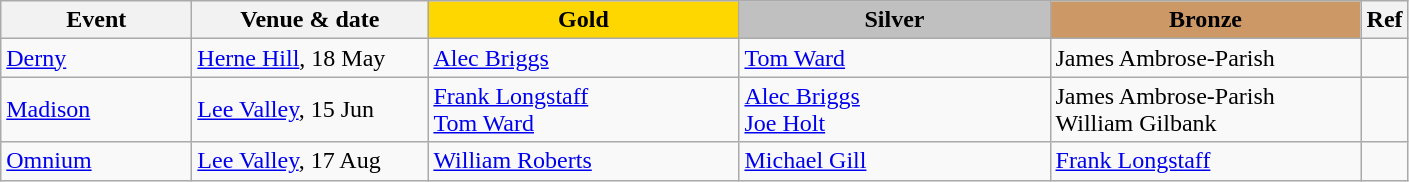<table class="wikitable" style="font-size: 100%">
<tr>
<th width=120>Event</th>
<th width=150>Venue & date</th>
<th width=200 style="background-color: gold;">Gold</th>
<th width=200 style="background-color: silver;">Silver</th>
<th width=200 style="background-color: #cc9966;">Bronze</th>
<th width=20>Ref</th>
</tr>
<tr>
<td><a href='#'>Derny</a></td>
<td><a href='#'>Herne Hill</a>, 18 May</td>
<td><a href='#'>Alec Briggs</a></td>
<td><a href='#'>Tom Ward</a></td>
<td>James Ambrose-Parish</td>
<td></td>
</tr>
<tr>
<td><a href='#'>Madison</a></td>
<td><a href='#'>Lee Valley</a>, 15 Jun</td>
<td><a href='#'>Frank Longstaff</a><br><a href='#'>Tom Ward</a></td>
<td><a href='#'>Alec Briggs</a><br> <a href='#'>Joe Holt</a></td>
<td>James Ambrose-Parish<br>William Gilbank</td>
<td></td>
</tr>
<tr>
<td><a href='#'>Omnium</a></td>
<td><a href='#'>Lee Valley</a>, 17 Aug</td>
<td><a href='#'>William Roberts</a></td>
<td><a href='#'>Michael Gill</a></td>
<td><a href='#'>Frank Longstaff</a></td>
<td></td>
</tr>
</table>
